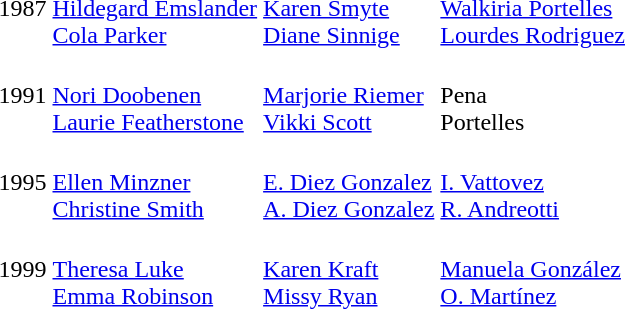<table>
<tr>
<td>1987</td>
<td><br><a href='#'>Hildegard Emslander</a><br><a href='#'>Cola Parker</a></td>
<td><br><a href='#'>Karen Smyte</a><br><a href='#'>Diane Sinnige</a></td>
<td><br><a href='#'>Walkiria Portelles</a><br><a href='#'>Lourdes Rodriguez</a></td>
</tr>
<tr>
<td>1991</td>
<td><br><a href='#'>Nori Doobenen</a><br><a href='#'>Laurie Featherstone</a></td>
<td><br><a href='#'>Marjorie Riemer</a><br><a href='#'>Vikki Scott</a></td>
<td><br>Pena<br>Portelles</td>
</tr>
<tr>
<td>1995</td>
<td><br><a href='#'>Ellen Minzner</a><br><a href='#'>Christine Smith</a></td>
<td><br><a href='#'>E. Diez Gonzalez</a><br><a href='#'>A. Diez Gonzalez</a></td>
<td><br><a href='#'>I. Vattovez</a><br><a href='#'>R. Andreotti</a></td>
</tr>
<tr>
<td>1999</td>
<td><br><a href='#'>Theresa Luke</a> <br> <a href='#'>Emma Robinson</a></td>
<td><br><a href='#'>Karen Kraft</a> <br> <a href='#'>Missy Ryan</a></td>
<td><br><a href='#'>Manuela González</a> <br> <a href='#'>O. Martínez</a></td>
</tr>
</table>
